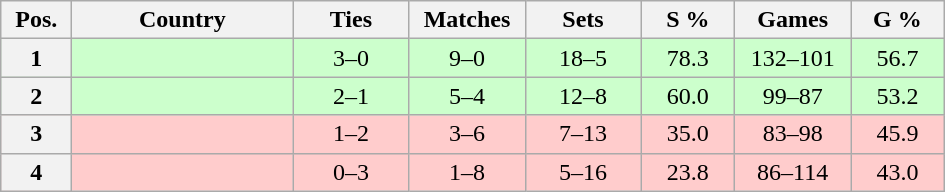<table class="wikitable nowrap" style=text-align:center>
<tr>
<th width=40>Pos.</th>
<th width=140>Country</th>
<th width=70>Ties</th>
<th width=70>Matches</th>
<th width=70>Sets</th>
<th width=55>S %</th>
<th width=70>Games</th>
<th width=55>G %</th>
</tr>
<tr style="background: #CCFFCC;">
<th>1</th>
<td align=left></td>
<td>3–0</td>
<td>9–0</td>
<td>18–5</td>
<td>78.3</td>
<td>132–101</td>
<td>56.7</td>
</tr>
<tr style="background: #CCFFCC;">
<th>2</th>
<td align=left></td>
<td>2–1</td>
<td>5–4</td>
<td>12–8</td>
<td>60.0</td>
<td>99–87</td>
<td>53.2</td>
</tr>
<tr style="background: #FFCCCC;">
<th>3</th>
<td align=left></td>
<td>1–2</td>
<td>3–6</td>
<td>7–13</td>
<td>35.0</td>
<td>83–98</td>
<td>45.9</td>
</tr>
<tr style="background: #FFCCCC;">
<th>4</th>
<td align="left"></td>
<td>0–3</td>
<td>1–8</td>
<td>5–16</td>
<td>23.8</td>
<td>86–114</td>
<td>43.0</td>
</tr>
</table>
